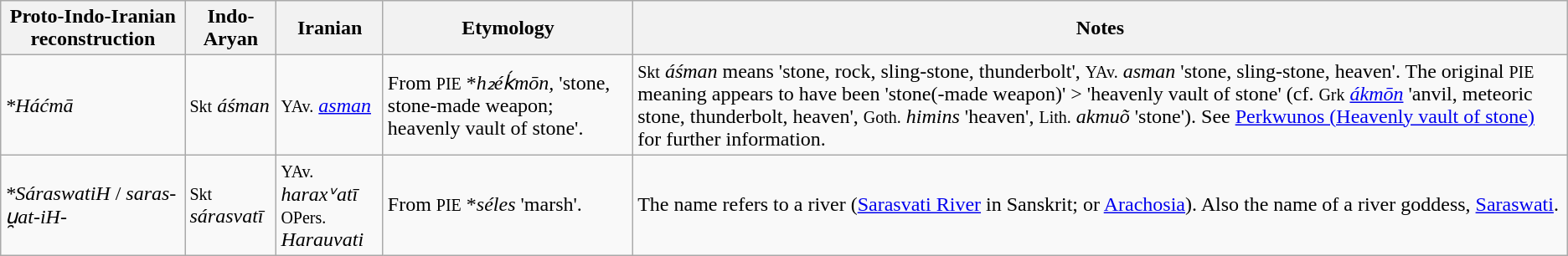<table class="wikitable">
<tr>
<th>Proto-Indo-Iranian reconstruction</th>
<th>Indo-Aryan</th>
<th>Iranian</th>
<th>Etymology</th>
<th>Notes</th>
</tr>
<tr>
<td><em>*Háćmā</em></td>
<td><small>Skt</small> <em>áśman</em></td>
<td><small>YAv.</small> <em><a href='#'>asman</a></em></td>
<td>From <small>PIE</small> *<em>h₂éḱmōn,</em> 'stone, stone-made weapon; heavenly vault of stone'.</td>
<td><small>Skt</small> <em>áśman</em> means 'stone, rock, sling-stone, thunderbolt', <small>YAv.</small> <em>asman</em> 'stone, sling-stone, heaven'.<em></em> The original <small>PIE</small> meaning appears to have been 'stone(-made weapon)' > 'heavenly vault of stone' (cf. <small>Grk</small> <em><a href='#'>ákmōn</a></em> 'anvil, meteoric stone, thunderbolt, heaven', <small>Goth.</small> <em>himins</em> 'heaven', <small>Lith.</small> <em>akmuõ</em> 'stone'). See <a href='#'>Perkwunos (Heavenly vault of stone)</a> for further information.</td>
</tr>
<tr>
<td><em>*SáraswatiH</em> / <em>saras-u̯at-iH-</em></td>
<td><small>Skt</small> <em>sárasvatī</em></td>
<td><small>YAv.</small> <em>haraxᵛatī</em> <br> <small>OPers.</small> <em>Harauvati</em></td>
<td>From <small>PIE</small> *<em>séles</em> 'marsh'.</td>
<td>The name refers to a river (<a href='#'>Sarasvati River</a> in Sanskrit; or <a href='#'>Arachosia</a>). Also the name of a river goddess, <a href='#'>Saraswati</a>.</td>
</tr>
</table>
